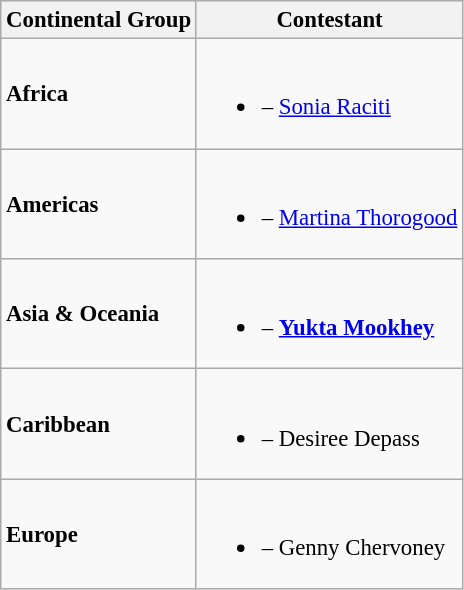<table class="wikitable sortable" style="font-size:95%;">
<tr>
<th>Continental Group</th>
<th>Contestant</th>
</tr>
<tr>
<td><strong>Africa</strong></td>
<td><br><ul><li> – <a href='#'>Sonia Raciti</a></li></ul></td>
</tr>
<tr>
<td><strong>Americas</strong></td>
<td><br><ul><li> – <a href='#'>Martina Thorogood</a></li></ul></td>
</tr>
<tr>
<td><strong>Asia & Oceania</strong></td>
<td><br><ul><li> – <strong><a href='#'>Yukta Mookhey</a></strong></li></ul></td>
</tr>
<tr>
<td><strong>Caribbean</strong></td>
<td><br><ul><li> – Desiree Depass</li></ul></td>
</tr>
<tr>
<td><strong>Europe</strong></td>
<td><br><ul><li> – Genny Chervoney</li></ul></td>
</tr>
</table>
